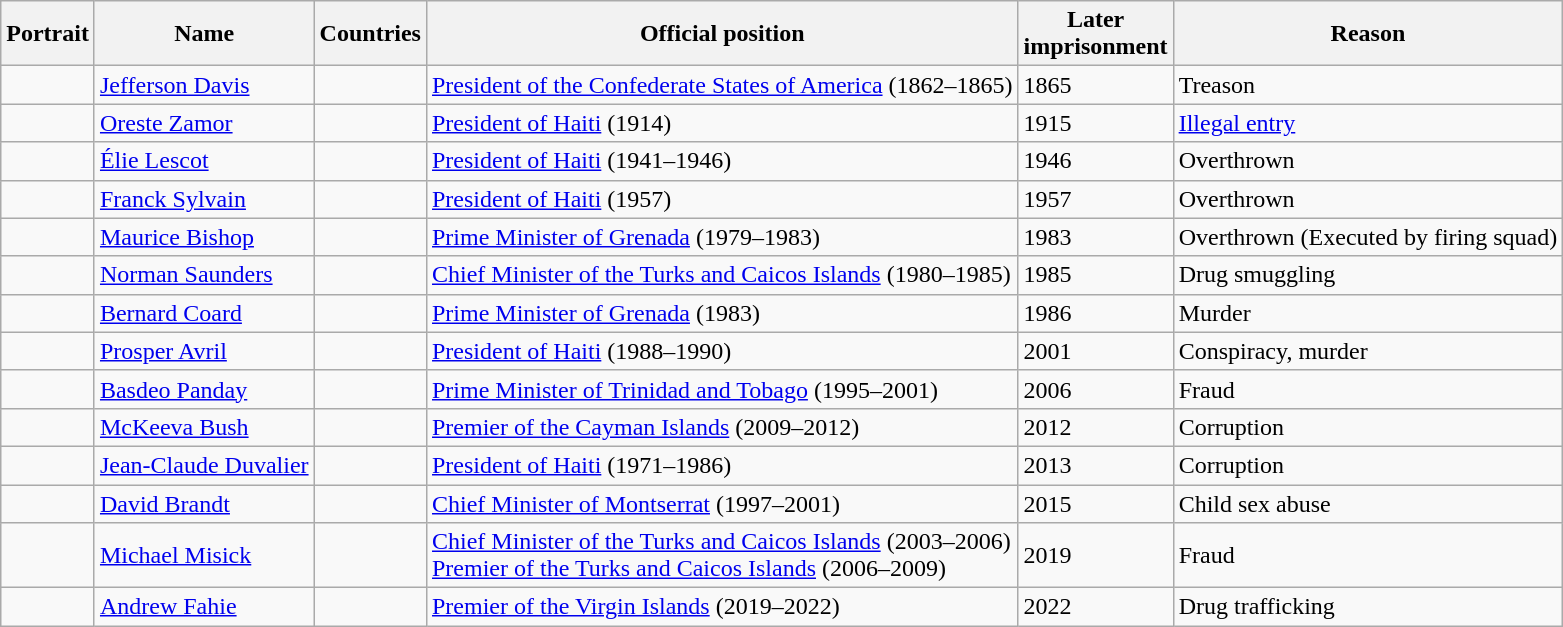<table class="wikitable sortable">
<tr>
<th class=unsortable>Portrait</th>
<th>Name</th>
<th>Countries</th>
<th>Official position</th>
<th>Later<br>imprisonment</th>
<th>Reason</th>
</tr>
<tr>
<td></td>
<td><a href='#'>Jefferson Davis</a></td>
<td></td>
<td><a href='#'>President of the Confederate States of America</a> (1862–1865)</td>
<td>1865</td>
<td>Treason</td>
</tr>
<tr>
<td></td>
<td><a href='#'>Oreste Zamor</a></td>
<td></td>
<td><a href='#'>President of Haiti</a> (1914)</td>
<td>1915</td>
<td><a href='#'>Illegal entry</a></td>
</tr>
<tr>
<td></td>
<td><a href='#'>Élie Lescot</a></td>
<td></td>
<td><a href='#'>President of Haiti</a> (1941–1946)</td>
<td>1946</td>
<td>Overthrown</td>
</tr>
<tr>
<td></td>
<td><a href='#'>Franck Sylvain</a></td>
<td></td>
<td><a href='#'>President of Haiti</a> (1957)</td>
<td>1957</td>
<td>Overthrown</td>
</tr>
<tr>
<td></td>
<td><a href='#'>Maurice Bishop</a></td>
<td></td>
<td><a href='#'>Prime Minister of Grenada</a> (1979–1983)</td>
<td>1983</td>
<td>Overthrown (Executed by firing squad)</td>
</tr>
<tr>
<td></td>
<td><a href='#'>Norman Saunders</a></td>
<td></td>
<td><a href='#'>Chief Minister of the Turks and Caicos Islands</a> (1980–1985)</td>
<td>1985</td>
<td>Drug smuggling</td>
</tr>
<tr>
<td></td>
<td><a href='#'>Bernard Coard</a></td>
<td></td>
<td><a href='#'>Prime Minister of Grenada</a> (1983)</td>
<td>1986</td>
<td>Murder</td>
</tr>
<tr>
<td></td>
<td><a href='#'>Prosper Avril</a></td>
<td></td>
<td><a href='#'>President of Haiti</a> (1988–1990)</td>
<td>2001</td>
<td>Conspiracy, murder</td>
</tr>
<tr>
<td></td>
<td><a href='#'>Basdeo Panday</a></td>
<td></td>
<td><a href='#'>Prime Minister of Trinidad and Tobago</a> (1995–2001)</td>
<td>2006</td>
<td>Fraud</td>
</tr>
<tr>
<td></td>
<td><a href='#'>McKeeva Bush</a></td>
<td></td>
<td><a href='#'>Premier of the Cayman Islands</a> (2009–2012)</td>
<td>2012</td>
<td>Corruption</td>
</tr>
<tr>
<td></td>
<td><a href='#'>Jean-Claude Duvalier</a></td>
<td></td>
<td><a href='#'>President of Haiti</a> (1971–1986)</td>
<td>2013</td>
<td>Corruption</td>
</tr>
<tr>
<td></td>
<td><a href='#'>David Brandt</a></td>
<td></td>
<td><a href='#'>Chief Minister of Montserrat</a> (1997–2001)</td>
<td>2015</td>
<td>Child sex abuse</td>
</tr>
<tr>
<td></td>
<td><a href='#'>Michael Misick</a></td>
<td></td>
<td><a href='#'>Chief Minister of the Turks and Caicos Islands</a> (2003–2006)<br><a href='#'>Premier of the Turks and Caicos Islands</a> (2006–2009)</td>
<td>2019</td>
<td>Fraud</td>
</tr>
<tr>
<td></td>
<td><a href='#'>Andrew Fahie</a></td>
<td></td>
<td><a href='#'>Premier of the Virgin Islands</a> (2019–2022)</td>
<td>2022</td>
<td>Drug trafficking</td>
</tr>
</table>
